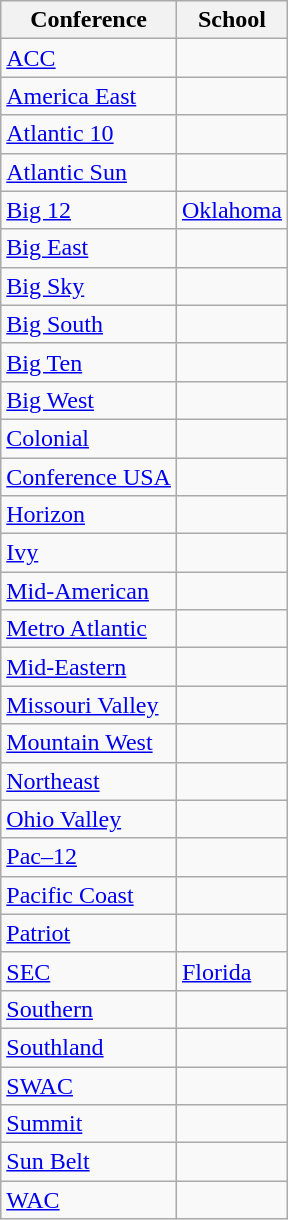<table class=wikitable>
<tr>
<th>Conference</th>
<th>School</th>
</tr>
<tr>
<td><a href='#'>ACC</a></td>
<td></td>
</tr>
<tr>
<td><a href='#'>America East</a></td>
<td></td>
</tr>
<tr>
<td><a href='#'>Atlantic 10</a></td>
<td></td>
</tr>
<tr>
<td><a href='#'>Atlantic Sun</a></td>
<td></td>
</tr>
<tr>
<td><a href='#'>Big 12</a></td>
<td><a href='#'>Oklahoma</a></td>
</tr>
<tr>
<td><a href='#'>Big East</a></td>
<td></td>
</tr>
<tr>
<td><a href='#'>Big Sky</a></td>
<td></td>
</tr>
<tr>
<td><a href='#'>Big South</a></td>
<td></td>
</tr>
<tr>
<td><a href='#'>Big Ten</a></td>
<td></td>
</tr>
<tr>
<td><a href='#'>Big West</a></td>
<td></td>
</tr>
<tr>
<td><a href='#'>Colonial</a></td>
<td></td>
</tr>
<tr>
<td><a href='#'>Conference USA</a></td>
<td></td>
</tr>
<tr>
<td><a href='#'>Horizon</a></td>
<td></td>
</tr>
<tr>
<td><a href='#'>Ivy</a></td>
<td></td>
</tr>
<tr>
<td><a href='#'>Mid-American</a></td>
<td></td>
</tr>
<tr>
<td><a href='#'>Metro Atlantic</a></td>
<td></td>
</tr>
<tr>
<td><a href='#'>Mid-Eastern</a></td>
<td></td>
</tr>
<tr>
<td><a href='#'>Missouri Valley</a></td>
<td></td>
</tr>
<tr>
<td><a href='#'>Mountain West</a></td>
<td></td>
</tr>
<tr>
<td><a href='#'>Northeast</a></td>
<td></td>
</tr>
<tr>
<td><a href='#'>Ohio Valley</a></td>
<td></td>
</tr>
<tr>
<td><a href='#'>Pac–12</a></td>
<td></td>
</tr>
<tr>
<td><a href='#'>Pacific Coast</a></td>
<td></td>
</tr>
<tr>
<td><a href='#'>Patriot</a></td>
<td></td>
</tr>
<tr>
<td><a href='#'>SEC</a></td>
<td><a href='#'>Florida</a></td>
</tr>
<tr>
<td><a href='#'>Southern</a></td>
<td></td>
</tr>
<tr>
<td><a href='#'>Southland</a></td>
<td></td>
</tr>
<tr>
<td><a href='#'>SWAC</a></td>
<td></td>
</tr>
<tr>
<td><a href='#'>Summit</a></td>
<td></td>
</tr>
<tr>
<td><a href='#'>Sun Belt</a></td>
<td></td>
</tr>
<tr>
<td><a href='#'>WAC</a></td>
<td></td>
</tr>
</table>
